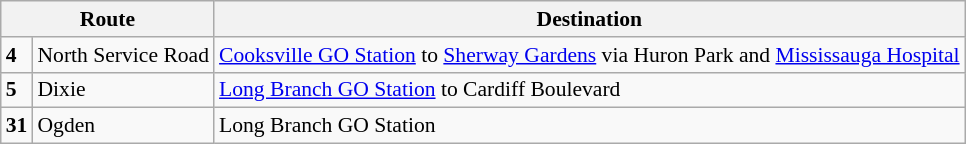<table class=wikitable style="font-size: 90%;" |>
<tr>
<th colspan=2>Route</th>
<th>Destination</th>
</tr>
<tr>
<td><strong>4</strong></td>
<td>North Service Road</td>
<td><a href='#'>Cooksville GO Station</a> to <a href='#'>Sherway Gardens</a> via Huron Park and <a href='#'>Mississauga Hospital</a></td>
</tr>
<tr>
<td><strong>5</strong></td>
<td>Dixie</td>
<td><a href='#'>Long Branch GO Station</a> to Cardiff Boulevard</td>
</tr>
<tr>
<td><strong>31</strong></td>
<td>Ogden</td>
<td>Long Branch GO Station</td>
</tr>
</table>
